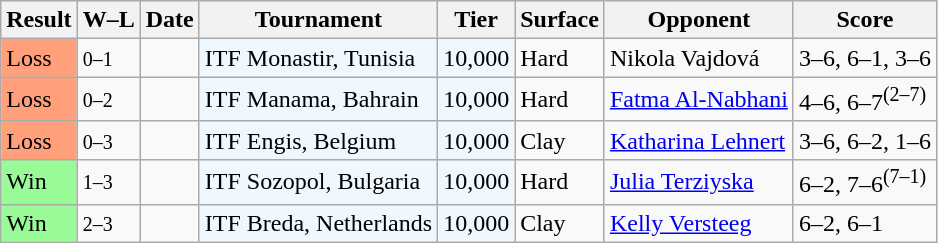<table class="sortable wikitable">
<tr>
<th>Result</th>
<th class="unsortable">W–L</th>
<th>Date</th>
<th>Tournament</th>
<th>Tier</th>
<th>Surface</th>
<th>Opponent</th>
<th class=unsortable>Score</th>
</tr>
<tr>
<td style="background:#ffa07a;">Loss</td>
<td><small>0–1</small></td>
<td></td>
<td style="background:#f0f8ff;">ITF Monastir, Tunisia</td>
<td style="background:#f0f8ff;">10,000</td>
<td>Hard</td>
<td> Nikola Vajdová</td>
<td>3–6, 6–1, 3–6</td>
</tr>
<tr>
<td style="background:#ffa07a;">Loss</td>
<td><small>0–2</small></td>
<td></td>
<td style="background:#f0f8ff;">ITF Manama, Bahrain</td>
<td style="background:#f0f8ff;">10,000</td>
<td>Hard</td>
<td> <a href='#'>Fatma Al-Nabhani</a></td>
<td>4–6, 6–7<sup>(2–7)</sup></td>
</tr>
<tr>
<td style="background:#ffa07a;">Loss</td>
<td><small>0–3</small></td>
<td></td>
<td style="background:#f0f8ff;">ITF Engis, Belgium</td>
<td style="background:#f0f8ff;">10,000</td>
<td>Clay</td>
<td> <a href='#'>Katharina Lehnert</a></td>
<td>3–6, 6–2, 1–6</td>
</tr>
<tr>
<td style="background:#98fb98;">Win</td>
<td><small>1–3</small></td>
<td></td>
<td style="background:#f0f8ff;">ITF Sozopol, Bulgaria</td>
<td style="background:#f0f8ff;">10,000</td>
<td>Hard</td>
<td> <a href='#'>Julia Terziyska</a></td>
<td>6–2, 7–6<sup>(7–1)</sup></td>
</tr>
<tr>
<td style="background:#98fb98;">Win</td>
<td><small>2–3</small></td>
<td></td>
<td style="background:#f0f8ff;">ITF Breda, Netherlands</td>
<td style="background:#f0f8ff;">10,000</td>
<td>Clay</td>
<td> <a href='#'>Kelly Versteeg</a></td>
<td>6–2, 6–1</td>
</tr>
</table>
